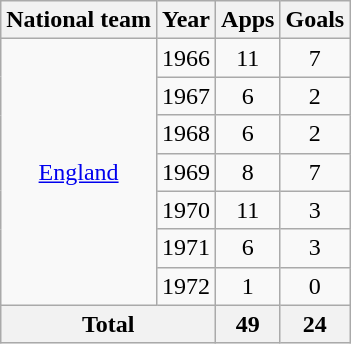<table class="wikitable" style="text-align:center">
<tr>
<th>National team</th>
<th>Year</th>
<th>Apps</th>
<th>Goals</th>
</tr>
<tr>
<td rowspan="7"><a href='#'>England</a></td>
<td>1966</td>
<td>11</td>
<td>7</td>
</tr>
<tr>
<td>1967</td>
<td>6</td>
<td>2</td>
</tr>
<tr>
<td>1968</td>
<td>6</td>
<td>2</td>
</tr>
<tr>
<td>1969</td>
<td>8</td>
<td>7</td>
</tr>
<tr>
<td>1970</td>
<td>11</td>
<td>3</td>
</tr>
<tr>
<td>1971</td>
<td>6</td>
<td>3</td>
</tr>
<tr>
<td>1972</td>
<td>1</td>
<td>0</td>
</tr>
<tr>
<th colspan="2">Total</th>
<th>49</th>
<th>24</th>
</tr>
</table>
